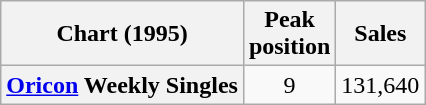<table class="wikitable sortable plainrowheaders">
<tr>
<th scope="col">Chart (1995)</th>
<th scope="col">Peak<br>position</th>
<th scope="col">Sales</th>
</tr>
<tr>
<th scope="row"><a href='#'>Oricon</a> Weekly Singles</th>
<td align="center">9</td>
<td align="center">131,640</td>
</tr>
</table>
